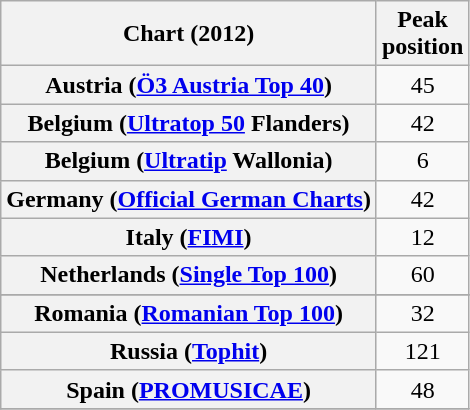<table class="wikitable sortable plainrowheaders" border="1">
<tr>
<th scope="col">Chart (2012)</th>
<th scope="col">Peak<br>position</th>
</tr>
<tr>
<th scope="row">Austria (<a href='#'>Ö3 Austria Top 40</a>)</th>
<td align="center">45</td>
</tr>
<tr>
<th scope="row">Belgium (<a href='#'>Ultratop 50</a> Flanders)</th>
<td align="center">42</td>
</tr>
<tr>
<th scope="row">Belgium (<a href='#'>Ultratip</a> Wallonia)</th>
<td align="center">6</td>
</tr>
<tr>
<th scope="row">Germany (<a href='#'>Official German Charts</a>)</th>
<td align="center">42</td>
</tr>
<tr>
<th scope="row">Italy (<a href='#'>FIMI</a>)</th>
<td align="center">12</td>
</tr>
<tr>
<th scope="row">Netherlands (<a href='#'>Single Top 100</a>)</th>
<td align="center">60</td>
</tr>
<tr>
</tr>
<tr>
<th scope="row">Romania (<a href='#'>Romanian Top 100</a>)</th>
<td align="center">32</td>
</tr>
<tr>
<th scope="row">Russia (<a href='#'>Tophit</a>)</th>
<td align="center">121</td>
</tr>
<tr>
<th scope="row">Spain (<a href='#'>PROMUSICAE</a>)</th>
<td align="center">48</td>
</tr>
<tr>
</tr>
</table>
